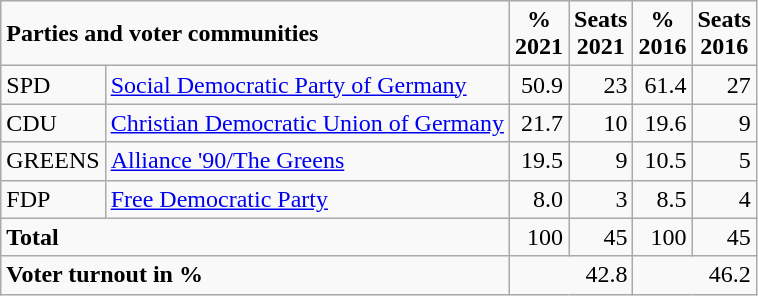<table class="wikitable">
<tr --  class="hintergrundfarbe5">
<td colspan="2"><strong>Parties and voter communities</strong></td>
<td align="center"><strong>%<br>2021</strong></td>
<td align="center"><strong>Seats<br>2021</strong></td>
<td align="center"><strong>%<br>2016</strong></td>
<td align="center"><strong>Seats<br>2016</strong></td>
</tr>
<tr --->
<td>SPD</td>
<td><a href='#'>Social Democratic Party of Germany</a></td>
<td align="right">50.9</td>
<td align="right">23</td>
<td align="right">61.4</td>
<td align="right">27</td>
</tr>
<tr --->
<td>CDU</td>
<td><a href='#'>Christian Democratic Union of Germany</a></td>
<td align="right">21.7</td>
<td align="right">10</td>
<td align="right">19.6</td>
<td align="right">9</td>
</tr>
<tr --->
<td>GREENS</td>
<td><a href='#'>Alliance '90/The Greens</a></td>
<td align="right">19.5</td>
<td align="right">9</td>
<td align="right">10.5</td>
<td align="right">5</td>
</tr>
<tr --->
<td>FDP</td>
<td><a href='#'>Free Democratic Party</a></td>
<td align="right">8.0</td>
<td align="right">3</td>
<td align="right">8.5</td>
<td align="right">4</td>
</tr>
<tr -- class="hintergrundfarbe5">
<td colspan="2"><strong>Total</strong></td>
<td align="right">100</td>
<td align="right">45</td>
<td align="right">100</td>
<td align="right">45</td>
</tr>
<tr -- class="hintergrundfarbe5">
<td colspan="2"><strong>Voter turnout in %</strong></td>
<td colspan="2" align="right">42.8</td>
<td colspan="2" align="right">46.2</td>
</tr>
</table>
